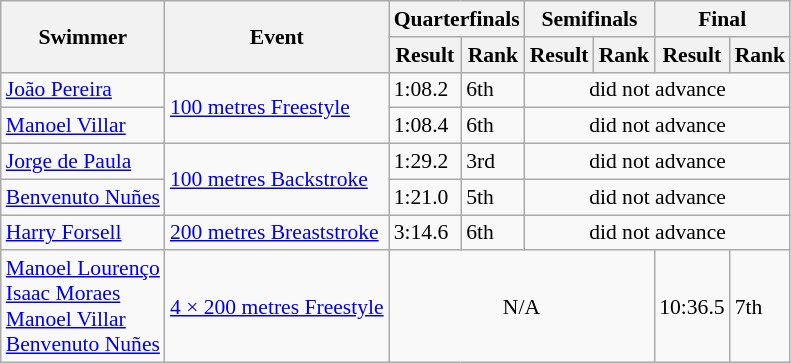<table class=wikitable style="font-size:90%">
<tr>
<th rowspan=2>Swimmer</th>
<th rowspan=2>Event</th>
<th colspan=2>Quarterfinals</th>
<th colspan=2>Semifinals</th>
<th colspan=2>Final</th>
</tr>
<tr>
<th>Result</th>
<th>Rank</th>
<th>Result</th>
<th>Rank</th>
<th>Result</th>
<th>Rank</th>
</tr>
<tr>
<td><a href='#'>João Pereira</a></td>
<td rowspan=2><a href='#'>100 metres Freestyle</a></td>
<td>1:08.2</td>
<td>6th</td>
<td align=center colspan=4>did not advance</td>
</tr>
<tr>
<td><a href='#'>Manoel Villar</a></td>
<td>1:08.4</td>
<td>6th</td>
<td align=center colspan=4>did not advance</td>
</tr>
<tr>
<td><a href='#'>Jorge de Paula</a></td>
<td rowspan=2><a href='#'>100 metres Backstroke</a></td>
<td>1:29.2</td>
<td>3rd</td>
<td align=center colspan=4>did not advance</td>
</tr>
<tr>
<td><a href='#'>Benvenuto Nuñes</a></td>
<td>1:21.0</td>
<td>5th</td>
<td align=center colspan=4>did not advance</td>
</tr>
<tr>
<td><a href='#'>Harry Forsell</a></td>
<td><a href='#'>200 metres Breaststroke</a></td>
<td>3:14.6</td>
<td>6th</td>
<td align=center colspan=4>did not advance</td>
</tr>
<tr>
<td><a href='#'>Manoel Lourenço</a><br><a href='#'>Isaac Moraes</a>	<br><a href='#'>Manoel Villar</a> <br><a href='#'>Benvenuto Nuñes</a></td>
<td><a href='#'>4 × 200 metres Freestyle</a></td>
<td align=center colspan=4>N/A</td>
<td>10:36.5</td>
<td>7th</td>
</tr>
</table>
